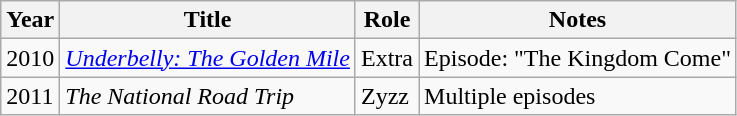<table class="wikitable sortable">
<tr>
<th>Year</th>
<th>Title</th>
<th>Role</th>
<th class="unsortable">Notes</th>
</tr>
<tr>
<td>2010</td>
<td><em><a href='#'>Underbelly: The Golden Mile</a></em></td>
<td>Extra</td>
<td>Episode: "The Kingdom Come"</td>
</tr>
<tr>
<td>2011</td>
<td><em>The National Road Trip</em></td>
<td>Zyzz</td>
<td>Multiple episodes</td>
</tr>
</table>
